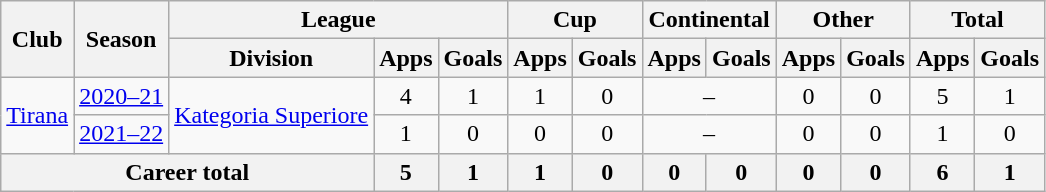<table class="wikitable" style="text-align: center">
<tr>
<th rowspan="2">Club</th>
<th rowspan="2">Season</th>
<th colspan="3">League</th>
<th colspan="2">Cup</th>
<th colspan="2">Continental</th>
<th colspan="2">Other</th>
<th colspan="2">Total</th>
</tr>
<tr>
<th>Division</th>
<th>Apps</th>
<th>Goals</th>
<th>Apps</th>
<th>Goals</th>
<th>Apps</th>
<th>Goals</th>
<th>Apps</th>
<th>Goals</th>
<th>Apps</th>
<th>Goals</th>
</tr>
<tr>
<td rowspan="2"><a href='#'>Tirana</a></td>
<td><a href='#'>2020–21</a></td>
<td rowspan="2"><a href='#'>Kategoria Superiore</a></td>
<td>4</td>
<td>1</td>
<td>1</td>
<td>0</td>
<td colspan="2">–</td>
<td>0</td>
<td>0</td>
<td>5</td>
<td>1</td>
</tr>
<tr>
<td><a href='#'>2021–22</a></td>
<td>1</td>
<td>0</td>
<td>0</td>
<td>0</td>
<td colspan="2">–</td>
<td>0</td>
<td>0</td>
<td>1</td>
<td>0</td>
</tr>
<tr>
<th colspan="3"><strong>Career total</strong></th>
<th>5</th>
<th>1</th>
<th>1</th>
<th>0</th>
<th>0</th>
<th>0</th>
<th>0</th>
<th>0</th>
<th>6</th>
<th>1</th>
</tr>
</table>
